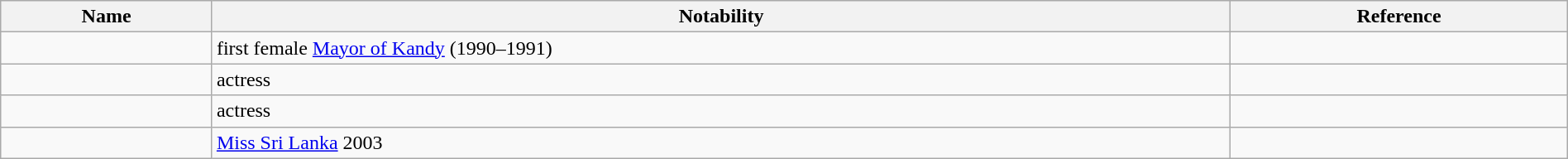<table class="wikitable sortable" style="width:100%">
<tr>
<th style="width:*;">Name</th>
<th style="width:65%;" class="unsortable">Notability</th>
<th style="width:*;" class="unsortable">Reference</th>
</tr>
<tr>
<td></td>
<td>first female <a href='#'>Mayor of Kandy</a> (1990–1991)</td>
<td style="text-align:center;"></td>
</tr>
<tr>
<td></td>
<td>actress</td>
<td style="text-align:center;"></td>
</tr>
<tr>
<td></td>
<td>actress</td>
<td style="text-align:center;"></td>
</tr>
<tr>
<td></td>
<td><a href='#'>Miss Sri Lanka</a> 2003</td>
<td style="text-align:center;"></td>
</tr>
</table>
